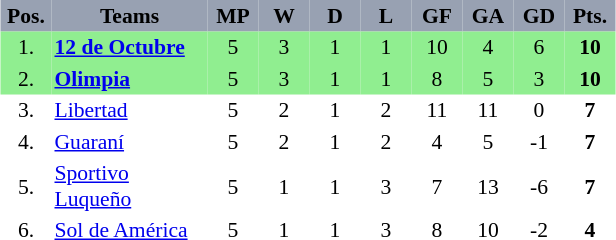<table class="sortable"  align=center style="font-size: 90%; border-collapse:collapse" border=0 cellspacing=0 cellpadding=2>
<tr align=center bgcolor=#98A1B2>
<th width=30><span>Pos.</span></th>
<th width=100>Teams</th>
<th width=30><span>MP</span></th>
<th width=30><span>W</span></th>
<th width=30><span>D</span></th>
<th width=30><span>L</span></th>
<th width=30><span>GF</span></th>
<th width=30><span>GA</span></th>
<th width=30><span>GD</span></th>
<th width=30><span>Pts.</span></th>
</tr>
<tr align=center style="background: #90EE90">
<td>1.</td>
<td align="left"><strong><a href='#'>12 de Octubre</a></strong></td>
<td>5</td>
<td>3</td>
<td>1</td>
<td>1</td>
<td>10</td>
<td>4</td>
<td>6</td>
<td><strong>10</strong></td>
</tr>
<tr align=center style="background: #90EE90">
<td>2.</td>
<td align="left"><strong><a href='#'>Olimpia</a></strong></td>
<td>5</td>
<td>3</td>
<td>1</td>
<td>1</td>
<td>8</td>
<td>5</td>
<td>3</td>
<td><strong>10</strong></td>
</tr>
<tr align=center>
<td>3.</td>
<td align="left"><a href='#'>Libertad</a></td>
<td>5</td>
<td>2</td>
<td>1</td>
<td>2</td>
<td>11</td>
<td>11</td>
<td>0</td>
<td><strong>7</strong></td>
</tr>
<tr align=center>
<td>4.</td>
<td align="left"><a href='#'>Guaraní</a></td>
<td>5</td>
<td>2</td>
<td>1</td>
<td>2</td>
<td>4</td>
<td>5</td>
<td>-1</td>
<td><strong>7</strong></td>
</tr>
<tr align=center>
<td>5.</td>
<td align="left"><a href='#'>Sportivo Luqueño</a></td>
<td>5</td>
<td>1</td>
<td>1</td>
<td>3</td>
<td>7</td>
<td>13</td>
<td>-6</td>
<td><strong>7</strong></td>
</tr>
<tr align=center>
<td>6.</td>
<td align="left"><a href='#'>Sol de América</a></td>
<td>5</td>
<td>1</td>
<td>1</td>
<td>3</td>
<td>8</td>
<td>10</td>
<td>-2</td>
<td><strong>4</strong></td>
</tr>
</table>
